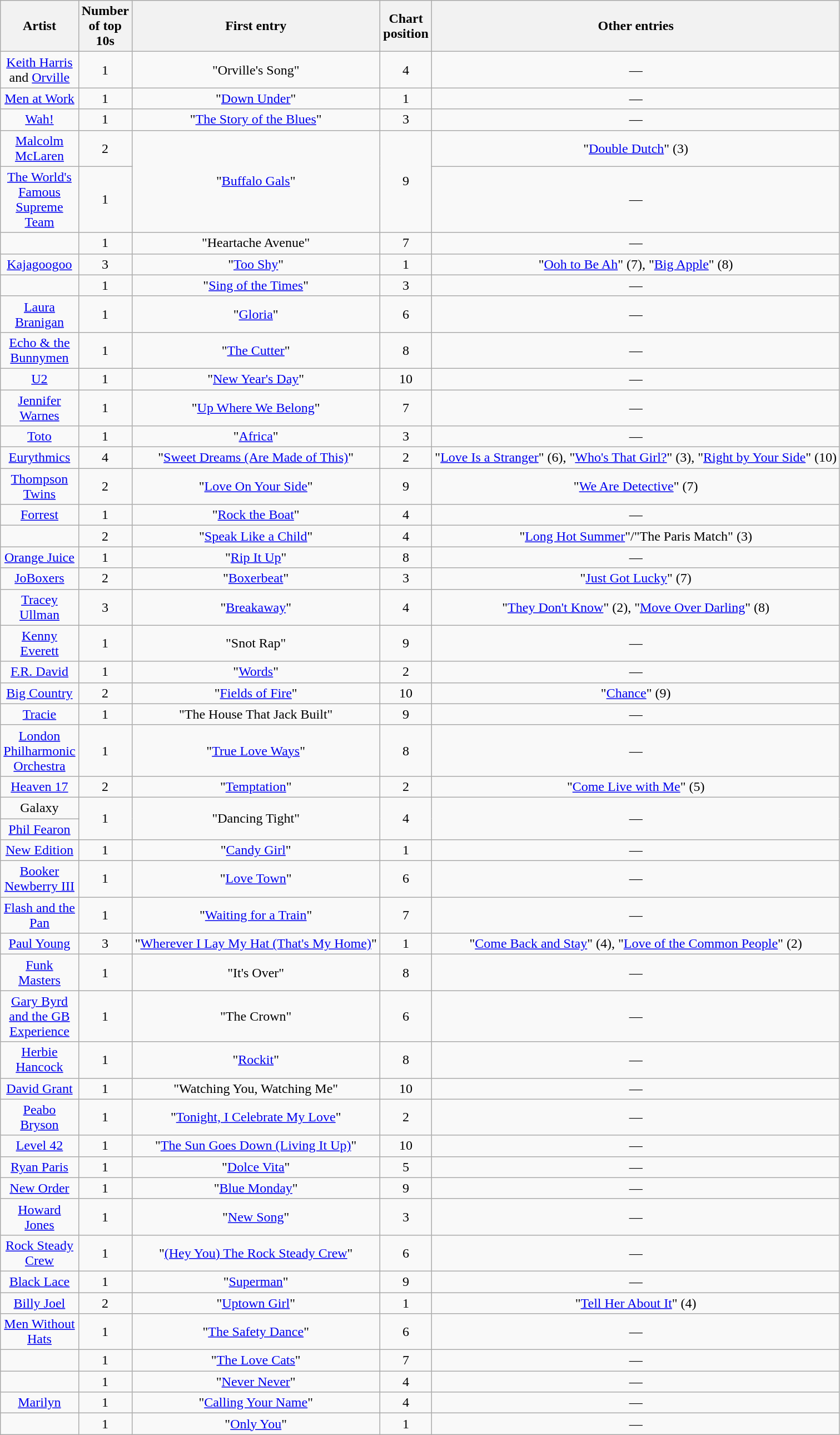<table class="wikitable sortable mw-collapsible mw-collapsed" style="text-align: center;">
<tr>
<th scope="col" style="width:55px;">Artist</th>
<th scope="col" style="width:55px;" data-sort-type="number">Number of top 10s</th>
<th scope="col" style="text-align:center;">First entry</th>
<th scope="col" style="width:55px;" data-sort-type="number">Chart position</th>
<th scope="col" style="text-align:center;">Other entries</th>
</tr>
<tr>
<td><a href='#'>Keith Harris</a> and <a href='#'>Orville</a></td>
<td>1</td>
<td>"Orville's Song"</td>
<td>4</td>
<td>—</td>
</tr>
<tr>
<td><a href='#'>Men at Work</a></td>
<td>1</td>
<td>"<a href='#'>Down Under</a>"</td>
<td>1</td>
<td>—</td>
</tr>
<tr>
<td><a href='#'>Wah!</a></td>
<td>1</td>
<td>"<a href='#'>The Story of the Blues</a>"</td>
<td>3</td>
<td>—</td>
</tr>
<tr>
<td><a href='#'>Malcolm McLaren</a></td>
<td>2</td>
<td rowspan="2" style="text-align:center">"<a href='#'>Buffalo Gals</a>"</td>
<td rowspan="2" style="text-align:center">9</td>
<td>"<a href='#'>Double Dutch</a>" (3)</td>
</tr>
<tr>
<td><a href='#'>The World's Famous Supreme Team</a></td>
<td>1</td>
<td>—</td>
</tr>
<tr>
<td></td>
<td>1</td>
<td>"Heartache Avenue"</td>
<td>7</td>
<td>—</td>
</tr>
<tr>
<td><a href='#'>Kajagoogoo</a></td>
<td>3</td>
<td>"<a href='#'>Too Shy</a>"</td>
<td>1</td>
<td>"<a href='#'>Ooh to Be Ah</a>" (7), "<a href='#'>Big Apple</a>" (8)</td>
</tr>
<tr>
<td></td>
<td>1</td>
<td>"<a href='#'>Sing of the Times</a>"</td>
<td>3</td>
<td>—</td>
</tr>
<tr>
<td><a href='#'>Laura Branigan</a></td>
<td>1</td>
<td>"<a href='#'>Gloria</a>"</td>
<td>6</td>
<td>—</td>
</tr>
<tr>
<td><a href='#'>Echo & the Bunnymen</a></td>
<td>1</td>
<td>"<a href='#'>The Cutter</a>"</td>
<td>8</td>
<td>—</td>
</tr>
<tr>
<td><a href='#'>U2</a></td>
<td>1</td>
<td>"<a href='#'>New Year's Day</a>"</td>
<td>10</td>
<td>—</td>
</tr>
<tr>
<td><a href='#'>Jennifer Warnes</a></td>
<td>1</td>
<td>"<a href='#'>Up Where We Belong</a>"</td>
<td>7</td>
<td>—</td>
</tr>
<tr>
<td><a href='#'>Toto</a></td>
<td>1</td>
<td>"<a href='#'>Africa</a>"</td>
<td>3</td>
<td>—</td>
</tr>
<tr>
<td><a href='#'>Eurythmics</a></td>
<td>4</td>
<td>"<a href='#'>Sweet Dreams (Are Made of This)</a>"</td>
<td>2</td>
<td>"<a href='#'>Love Is a Stranger</a>" (6), "<a href='#'>Who's That Girl?</a>" (3), "<a href='#'>Right by Your Side</a>" (10)</td>
</tr>
<tr>
<td><a href='#'>Thompson Twins</a></td>
<td>2</td>
<td>"<a href='#'>Love On Your Side</a>"</td>
<td>9</td>
<td>"<a href='#'>We Are Detective</a>" (7)</td>
</tr>
<tr>
<td><a href='#'>Forrest</a></td>
<td>1</td>
<td>"<a href='#'>Rock the Boat</a>"</td>
<td>4</td>
<td>—</td>
</tr>
<tr>
<td></td>
<td>2</td>
<td>"<a href='#'>Speak Like a Child</a>"</td>
<td>4</td>
<td>"<a href='#'>Long Hot Summer</a>"/"The Paris Match" (3)</td>
</tr>
<tr>
<td><a href='#'>Orange Juice</a></td>
<td>1</td>
<td>"<a href='#'>Rip It Up</a>"</td>
<td>8</td>
<td>—</td>
</tr>
<tr>
<td><a href='#'>JoBoxers</a></td>
<td>2</td>
<td>"<a href='#'>Boxerbeat</a>"</td>
<td>3</td>
<td>"<a href='#'>Just Got Lucky</a>" (7)</td>
</tr>
<tr>
<td><a href='#'>Tracey Ullman</a></td>
<td>3</td>
<td>"<a href='#'>Breakaway</a>"</td>
<td>4</td>
<td>"<a href='#'>They Don't Know</a>" (2), "<a href='#'>Move Over Darling</a>" (8)</td>
</tr>
<tr>
<td><a href='#'>Kenny Everett</a></td>
<td>1</td>
<td>"Snot Rap"</td>
<td>9</td>
<td>—</td>
</tr>
<tr>
<td><a href='#'>F.R. David</a></td>
<td>1</td>
<td>"<a href='#'>Words</a>"</td>
<td>2</td>
<td>—</td>
</tr>
<tr>
<td><a href='#'>Big Country</a></td>
<td>2</td>
<td>"<a href='#'>Fields of Fire</a>"</td>
<td>10</td>
<td>"<a href='#'>Chance</a>" (9)</td>
</tr>
<tr>
<td><a href='#'>Tracie</a></td>
<td>1</td>
<td>"The House That Jack Built"</td>
<td>9</td>
<td>—</td>
</tr>
<tr>
<td><a href='#'>London Philharmonic Orchestra</a></td>
<td>1</td>
<td>"<a href='#'>True Love Ways</a>"</td>
<td>8</td>
<td>—</td>
</tr>
<tr>
<td><a href='#'>Heaven 17</a></td>
<td>2</td>
<td>"<a href='#'>Temptation</a>"</td>
<td>2</td>
<td>"<a href='#'>Come Live with Me</a>" (5)</td>
</tr>
<tr>
<td>Galaxy</td>
<td rowspan="2">1</td>
<td rowspan="2">"Dancing Tight"</td>
<td rowspan="2">4</td>
<td rowspan="2">—</td>
</tr>
<tr>
<td><a href='#'>Phil Fearon</a></td>
</tr>
<tr>
<td><a href='#'>New Edition</a></td>
<td>1</td>
<td>"<a href='#'>Candy Girl</a>"</td>
<td>1</td>
<td>—</td>
</tr>
<tr>
<td><a href='#'>Booker Newberry III</a></td>
<td>1</td>
<td>"<a href='#'>Love Town</a>"</td>
<td>6</td>
<td>—</td>
</tr>
<tr>
<td><a href='#'>Flash and the Pan</a></td>
<td>1</td>
<td>"<a href='#'>Waiting for a Train</a>"</td>
<td>7</td>
<td>—</td>
</tr>
<tr>
<td><a href='#'>Paul Young</a></td>
<td>3</td>
<td>"<a href='#'>Wherever I Lay My Hat (That's My Home)</a>"</td>
<td>1</td>
<td>"<a href='#'>Come Back and Stay</a>" (4), "<a href='#'>Love of the Common People</a>" (2)</td>
</tr>
<tr>
<td><a href='#'>Funk Masters</a></td>
<td>1</td>
<td>"It's Over"</td>
<td>8</td>
<td>—</td>
</tr>
<tr>
<td><a href='#'>Gary Byrd and the GB Experience</a></td>
<td>1</td>
<td>"The Crown"</td>
<td>6</td>
<td>—</td>
</tr>
<tr>
<td><a href='#'>Herbie Hancock</a></td>
<td>1</td>
<td>"<a href='#'>Rockit</a>"</td>
<td>8</td>
<td>—</td>
</tr>
<tr>
<td><a href='#'>David Grant</a></td>
<td>1</td>
<td>"Watching You, Watching Me"</td>
<td>10</td>
<td>—</td>
</tr>
<tr>
<td><a href='#'>Peabo Bryson</a></td>
<td>1</td>
<td>"<a href='#'>Tonight, I Celebrate My Love</a>"</td>
<td>2</td>
<td>—</td>
</tr>
<tr>
<td><a href='#'>Level 42</a></td>
<td>1</td>
<td>"<a href='#'>The Sun Goes Down (Living It Up)</a>"</td>
<td>10</td>
<td>—</td>
</tr>
<tr>
<td><a href='#'>Ryan Paris</a></td>
<td>1</td>
<td>"<a href='#'>Dolce Vita</a>"</td>
<td>5</td>
<td>—</td>
</tr>
<tr>
<td><a href='#'>New Order</a></td>
<td>1</td>
<td>"<a href='#'>Blue Monday</a>"</td>
<td>9</td>
<td>—</td>
</tr>
<tr>
<td><a href='#'>Howard Jones</a></td>
<td>1</td>
<td>"<a href='#'>New Song</a>"</td>
<td>3</td>
<td>—</td>
</tr>
<tr>
<td><a href='#'>Rock Steady Crew</a></td>
<td>1</td>
<td>"<a href='#'>(Hey You) The Rock Steady Crew</a>"</td>
<td>6</td>
<td>—</td>
</tr>
<tr>
<td><a href='#'>Black Lace</a></td>
<td>1</td>
<td>"<a href='#'>Superman</a>"</td>
<td>9</td>
<td>—</td>
</tr>
<tr>
<td><a href='#'>Billy Joel</a></td>
<td>2</td>
<td>"<a href='#'>Uptown Girl</a>"</td>
<td>1</td>
<td>"<a href='#'>Tell Her About It</a>" (4) </td>
</tr>
<tr>
<td><a href='#'>Men Without Hats</a></td>
<td>1</td>
<td>"<a href='#'>The Safety Dance</a>"</td>
<td>6</td>
<td>—</td>
</tr>
<tr>
<td></td>
<td>1</td>
<td>"<a href='#'>The Love Cats</a>"</td>
<td>7</td>
<td>—</td>
</tr>
<tr>
<td></td>
<td>1</td>
<td>"<a href='#'>Never Never</a>"</td>
<td>4</td>
<td>—</td>
</tr>
<tr>
<td><a href='#'>Marilyn</a></td>
<td>1</td>
<td>"<a href='#'>Calling Your Name</a>"</td>
<td>4</td>
<td>—</td>
</tr>
<tr>
<td></td>
<td>1</td>
<td>"<a href='#'>Only You</a>"</td>
<td>1</td>
<td>—</td>
</tr>
</table>
